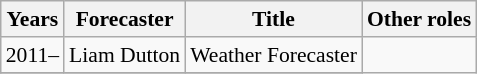<table class="wikitable" style="font-size:90%;">
<tr>
<th>Years</th>
<th>Forecaster</th>
<th>Title</th>
<th>Other roles</th>
</tr>
<tr>
<td>2011–</td>
<td>Liam Dutton</td>
<td>Weather Forecaster</td>
</tr>
<tr>
</tr>
</table>
